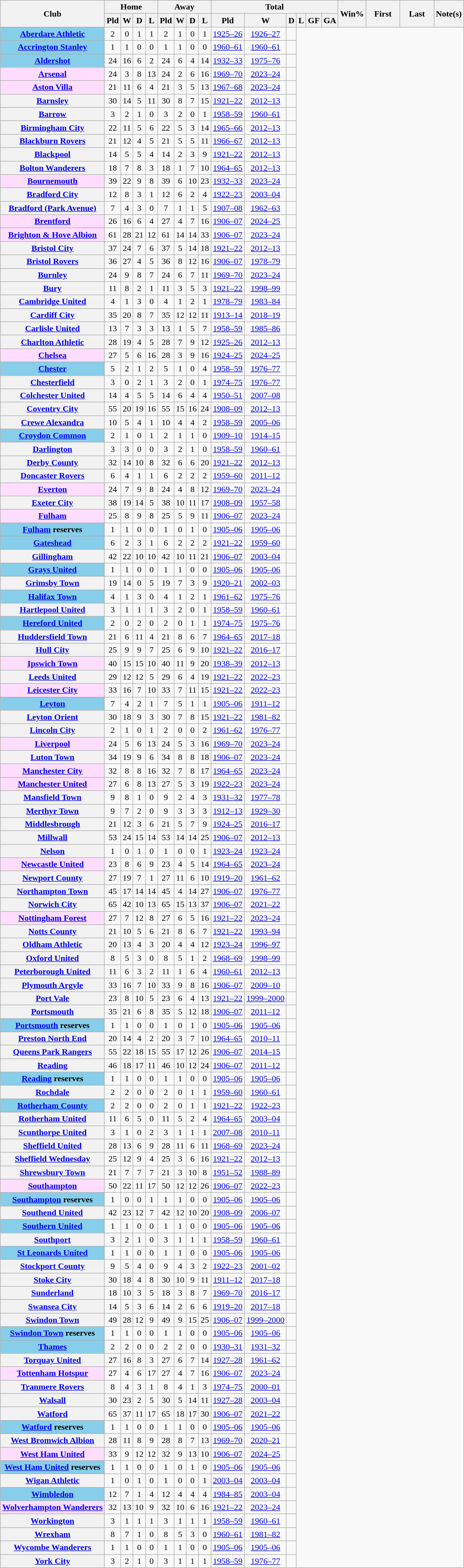<table class="wikitable plainrowheaders sortable" style=text-align:center>
<tr>
<th scope=col rowspan=2>Club</th>
<th scope=col colspan=4>Home</th>
<th scope=col colspan=4>Away</th>
<th scope=col colspan=6>Total</th>
<th scope=col rowspan=2>Win%</th>
<th scope=col rowspan=2 width=57px>First</th>
<th scope=col rowspan=2 width=57px>Last</th>
<th scope=col rowspan=2 class=unsortable>Note(s)</th>
</tr>
<tr>
<th scope=col>Pld</th>
<th scope=col>W</th>
<th scope=col>D</th>
<th scope=col>L</th>
<th scope=col>Pld</th>
<th scope=col>W</th>
<th scope=col>D</th>
<th scope=col>L</th>
<th scope=col>Pld</th>
<th scope=col>W</th>
<th scope=col>D</th>
<th scope=col>L</th>
<th scope=col>GF</th>
<th scope=col>GA</th>
</tr>
<tr>
<th scope=row style=background:#87CEEB><a href='#'>Aberdare Athletic</a> </th>
<td>2</td>
<td>0</td>
<td>1</td>
<td>1</td>
<td>2</td>
<td>1</td>
<td>0</td>
<td>1<br></td>
<td><a href='#'>1925–26</a></td>
<td><a href='#'>1926–27</a></td>
<td></td>
</tr>
<tr>
<th scope=row style=background:#87CEEB><a href='#'>Accrington Stanley</a> </th>
<td>1</td>
<td>1</td>
<td>0</td>
<td>0</td>
<td>1</td>
<td>1</td>
<td>0</td>
<td>0<br></td>
<td><a href='#'>1960–61</a></td>
<td><a href='#'>1960–61</a></td>
<td></td>
</tr>
<tr>
<th scope=row style=background:#87CEEB><a href='#'>Aldershot</a> </th>
<td>24</td>
<td>16</td>
<td>6</td>
<td>2</td>
<td>24</td>
<td>6</td>
<td>4</td>
<td>14<br></td>
<td><a href='#'>1932–33</a></td>
<td><a href='#'>1975–76</a></td>
<td></td>
</tr>
<tr>
<th scope=row style=background:#FFDDFF><a href='#'>Arsenal</a> </th>
<td>24</td>
<td>3</td>
<td>8</td>
<td>13</td>
<td>24</td>
<td>2</td>
<td>6</td>
<td>16<br></td>
<td><a href='#'>1969–70</a></td>
<td><a href='#'>2023–24</a></td>
<td></td>
</tr>
<tr>
<th scope=row style=background:#FFDDFF><a href='#'>Aston Villa</a> </th>
<td>21</td>
<td>11</td>
<td>6</td>
<td>4</td>
<td>21</td>
<td>3</td>
<td>5</td>
<td>13<br></td>
<td><a href='#'>1967–68</a></td>
<td><a href='#'>2023–24</a></td>
<td></td>
</tr>
<tr>
<th scope=row><a href='#'>Barnsley</a></th>
<td>30</td>
<td>14</td>
<td>5</td>
<td>11</td>
<td>30</td>
<td>8</td>
<td>7</td>
<td>15<br></td>
<td><a href='#'>1921–22</a></td>
<td><a href='#'>2012–13</a></td>
<td></td>
</tr>
<tr>
<th scope=row><a href='#'>Barrow</a></th>
<td>3</td>
<td>2</td>
<td>1</td>
<td>0</td>
<td>3</td>
<td>2</td>
<td>0</td>
<td>1<br></td>
<td><a href='#'>1958–59</a></td>
<td><a href='#'>1960–61</a></td>
<td></td>
</tr>
<tr>
<th scope=row><a href='#'>Birmingham City</a></th>
<td>22</td>
<td>11</td>
<td>5</td>
<td>6</td>
<td>22</td>
<td>5</td>
<td>3</td>
<td>14<br></td>
<td><a href='#'>1965–66</a></td>
<td><a href='#'>2012–13</a></td>
<td></td>
</tr>
<tr>
<th scope=row><a href='#'>Blackburn Rovers</a></th>
<td>21</td>
<td>12</td>
<td>4</td>
<td>5</td>
<td>21</td>
<td>5</td>
<td>5</td>
<td>11<br></td>
<td><a href='#'>1966–67</a></td>
<td><a href='#'>2012–13</a></td>
<td></td>
</tr>
<tr>
<th scope=row><a href='#'>Blackpool</a></th>
<td>14</td>
<td>5</td>
<td>5</td>
<td>4</td>
<td>14</td>
<td>2</td>
<td>3</td>
<td>9<br></td>
<td><a href='#'>1921–22</a></td>
<td><a href='#'>2012–13</a></td>
<td></td>
</tr>
<tr>
<th scope=row><a href='#'>Bolton Wanderers</a></th>
<td>18</td>
<td>7</td>
<td>8</td>
<td>3</td>
<td>18</td>
<td>1</td>
<td>7</td>
<td>10<br></td>
<td><a href='#'>1964–65</a></td>
<td><a href='#'>2012–13</a></td>
<td></td>
</tr>
<tr>
<th scope=row style=background:#FFDDFF><a href='#'>Bournemouth</a> </th>
<td>39</td>
<td>22</td>
<td>9</td>
<td>8</td>
<td>39</td>
<td>6</td>
<td>10</td>
<td>23<br></td>
<td><a href='#'>1932–33</a></td>
<td><a href='#'>2023–24</a></td>
<td></td>
</tr>
<tr>
<th scope=row><a href='#'>Bradford City</a></th>
<td>12</td>
<td>8</td>
<td>3</td>
<td>1</td>
<td>12</td>
<td>6</td>
<td>2</td>
<td>4<br></td>
<td><a href='#'>1922–23</a></td>
<td><a href='#'>2003–04</a></td>
<td></td>
</tr>
<tr>
<th scope=row data-sort-value="Bradford Park Avenue"><a href='#'>Bradford (Park Avenue)</a></th>
<td>7</td>
<td>4</td>
<td>3</td>
<td>0</td>
<td>7</td>
<td>1</td>
<td>1</td>
<td>5<br></td>
<td><a href='#'>1907–08</a></td>
<td><a href='#'>1962–63</a></td>
<td></td>
</tr>
<tr>
<th scope=row style=background:#FFDDFF><a href='#'>Brentford</a> </th>
<td>26</td>
<td>16</td>
<td>6</td>
<td>4</td>
<td>27</td>
<td>4</td>
<td>7</td>
<td>16<br></td>
<td><a href='#'>1906–07</a></td>
<td><a href='#'>2024–25</a></td>
<td></td>
</tr>
<tr>
<th scope=row style=background:#FFDDFF><a href='#'>Brighton & Hove Albion</a> </th>
<td>61</td>
<td>28</td>
<td>21</td>
<td>12</td>
<td>61</td>
<td>14</td>
<td>14</td>
<td>33<br></td>
<td><a href='#'>1906–07</a></td>
<td><a href='#'>2023–24</a></td>
<td></td>
</tr>
<tr>
<th scope=row><a href='#'>Bristol City</a></th>
<td>37</td>
<td>24</td>
<td>7</td>
<td>6</td>
<td>37</td>
<td>5</td>
<td>14</td>
<td>18<br></td>
<td><a href='#'>1921–22</a></td>
<td><a href='#'>2012–13</a></td>
<td></td>
</tr>
<tr>
<th scope=row><a href='#'>Bristol Rovers</a></th>
<td>36</td>
<td>27</td>
<td>4</td>
<td>5</td>
<td>36</td>
<td>8</td>
<td>12</td>
<td>16<br></td>
<td><a href='#'>1906–07</a></td>
<td><a href='#'>1978–79</a></td>
<td></td>
</tr>
<tr>
<th scope=row><a href='#'>Burnley</a></th>
<td>24</td>
<td>9</td>
<td>8</td>
<td>7</td>
<td>24</td>
<td>6</td>
<td>7</td>
<td>11<br></td>
<td><a href='#'>1969–70</a></td>
<td><a href='#'>2023–24</a></td>
<td></td>
</tr>
<tr>
<th scope=row><a href='#'>Bury</a></th>
<td>11</td>
<td>8</td>
<td>2</td>
<td>1</td>
<td>11</td>
<td>3</td>
<td>5</td>
<td>3<br></td>
<td><a href='#'>1921–22</a></td>
<td><a href='#'>1998–99</a></td>
<td></td>
</tr>
<tr>
<th scope=row><a href='#'>Cambridge United</a></th>
<td>4</td>
<td>1</td>
<td>3</td>
<td>0</td>
<td>4</td>
<td>1</td>
<td>2</td>
<td>1<br></td>
<td><a href='#'>1978–79</a></td>
<td><a href='#'>1983–84</a></td>
<td></td>
</tr>
<tr>
<th scope=row><a href='#'>Cardiff City</a></th>
<td>35</td>
<td>20</td>
<td>8</td>
<td>7</td>
<td>35</td>
<td>12</td>
<td>12</td>
<td>11<br></td>
<td><a href='#'>1913–14</a></td>
<td><a href='#'>2018–19</a></td>
<td></td>
</tr>
<tr>
<th scope=row><a href='#'>Carlisle United</a></th>
<td>13</td>
<td>7</td>
<td>3</td>
<td>3</td>
<td>13</td>
<td>1</td>
<td>5</td>
<td>7<br></td>
<td><a href='#'>1958–59</a></td>
<td><a href='#'>1985–86</a></td>
<td></td>
</tr>
<tr>
<th scope=row><a href='#'>Charlton Athletic</a></th>
<td>28</td>
<td>19</td>
<td>4</td>
<td>5</td>
<td>28</td>
<td>7</td>
<td>9</td>
<td>12<br></td>
<td><a href='#'>1925–26</a></td>
<td><a href='#'>2012–13</a></td>
<td></td>
</tr>
<tr>
<th scope=row style=background:#FFDDFF><a href='#'>Chelsea</a> </th>
<td>27</td>
<td>5</td>
<td>6</td>
<td>16</td>
<td>28</td>
<td>3</td>
<td>9</td>
<td>16<br></td>
<td><a href='#'>1924–25</a></td>
<td><a href='#'>2024–25</a></td>
<td></td>
</tr>
<tr>
<th scope=row style=background:#87CEEB><a href='#'>Chester</a> </th>
<td>5</td>
<td>2</td>
<td>1</td>
<td>2</td>
<td>5</td>
<td>1</td>
<td>0</td>
<td>4<br></td>
<td><a href='#'>1958–59</a></td>
<td><a href='#'>1976–77</a></td>
<td></td>
</tr>
<tr>
<th scope=row><a href='#'>Chesterfield</a></th>
<td>3</td>
<td>0</td>
<td>2</td>
<td>1</td>
<td>3</td>
<td>2</td>
<td>0</td>
<td>1<br></td>
<td><a href='#'>1974–75</a></td>
<td><a href='#'>1976–77</a></td>
<td></td>
</tr>
<tr>
<th scope=row><a href='#'>Colchester United</a></th>
<td>14</td>
<td>4</td>
<td>5</td>
<td>5</td>
<td>14</td>
<td>6</td>
<td>4</td>
<td>4<br></td>
<td><a href='#'>1950–51</a></td>
<td><a href='#'>2007–08</a></td>
<td></td>
</tr>
<tr>
<th scope=row><a href='#'>Coventry City</a></th>
<td>55</td>
<td>20</td>
<td>19</td>
<td>16</td>
<td>55</td>
<td>15</td>
<td>16</td>
<td>24<br></td>
<td><a href='#'>1908–09</a></td>
<td><a href='#'>2012–13</a></td>
<td></td>
</tr>
<tr>
<th scope=row><a href='#'>Crewe Alexandra</a></th>
<td>10</td>
<td>5</td>
<td>4</td>
<td>1</td>
<td>10</td>
<td>4</td>
<td>4</td>
<td>2<br></td>
<td><a href='#'>1958–59</a></td>
<td><a href='#'>2005–06</a></td>
<td></td>
</tr>
<tr>
<th scope=row style=background:#87CEEB><a href='#'>Croydon Common</a> </th>
<td>2</td>
<td>1</td>
<td>0</td>
<td>1</td>
<td>2</td>
<td>1</td>
<td>1</td>
<td>0<br></td>
<td><a href='#'>1909–10</a></td>
<td><a href='#'>1914–15</a></td>
<td></td>
</tr>
<tr>
<th scope=row><a href='#'>Darlington</a></th>
<td>3</td>
<td>3</td>
<td>0</td>
<td>0</td>
<td>3</td>
<td>2</td>
<td>1</td>
<td>0<br></td>
<td><a href='#'>1958–59</a></td>
<td><a href='#'>1960–61</a></td>
<td></td>
</tr>
<tr>
<th scope=row><a href='#'>Derby County</a></th>
<td>32</td>
<td>14</td>
<td>10</td>
<td>8</td>
<td>32</td>
<td>6</td>
<td>6</td>
<td>20<br></td>
<td><a href='#'>1921–22</a></td>
<td><a href='#'>2012–13</a></td>
<td></td>
</tr>
<tr>
<th scope=row><a href='#'>Doncaster Rovers</a></th>
<td>6</td>
<td>4</td>
<td>1</td>
<td>1</td>
<td>6</td>
<td>2</td>
<td>2</td>
<td>2<br></td>
<td><a href='#'>1959–60</a></td>
<td><a href='#'>2011–12</a></td>
<td></td>
</tr>
<tr>
<th scope=row style=background:#FFDDFF><a href='#'>Everton</a> </th>
<td>24</td>
<td>7</td>
<td>9</td>
<td>8</td>
<td>24</td>
<td>4</td>
<td>8</td>
<td>12<br></td>
<td><a href='#'>1969–70</a></td>
<td><a href='#'>2023–24</a></td>
<td></td>
</tr>
<tr>
<th scope=row><a href='#'>Exeter City</a></th>
<td>38</td>
<td>19</td>
<td>14</td>
<td>5</td>
<td>38</td>
<td>10</td>
<td>11</td>
<td>17<br></td>
<td><a href='#'>1908–09</a></td>
<td><a href='#'>1957–58</a></td>
<td></td>
</tr>
<tr>
<th scope=row style=background:#FFDDFF><a href='#'>Fulham</a> </th>
<td>25</td>
<td>8</td>
<td>9</td>
<td>8</td>
<td>25</td>
<td>5</td>
<td>9</td>
<td>11<br></td>
<td><a href='#'>1906–07</a></td>
<td><a href='#'>2023–24</a></td>
<td></td>
</tr>
<tr>
<th scope=row style=background:#87CEEB><a href='#'>Fulham</a> reserves </th>
<td>1</td>
<td>1</td>
<td>0</td>
<td>0</td>
<td>1</td>
<td>0</td>
<td>1</td>
<td>0<br></td>
<td><a href='#'>1905–06</a></td>
<td><a href='#'>1905–06</a></td>
<td></td>
</tr>
<tr>
<th scope=row style=background:#87CEEB><a href='#'>Gateshead</a> </th>
<td>6</td>
<td>2</td>
<td>3</td>
<td>1</td>
<td>6</td>
<td>2</td>
<td>2</td>
<td>2<br></td>
<td><a href='#'>1921–22</a></td>
<td><a href='#'>1959–60</a></td>
<td></td>
</tr>
<tr>
<th scope=row><a href='#'>Gillingham</a></th>
<td>42</td>
<td>22</td>
<td>10</td>
<td>10</td>
<td>42</td>
<td>10</td>
<td>11</td>
<td>21<br></td>
<td><a href='#'>1906–07</a></td>
<td><a href='#'>2003–04</a></td>
<td></td>
</tr>
<tr>
<th scope=row style=background:#87CEEB><a href='#'>Grays United</a> </th>
<td>1</td>
<td>1</td>
<td>0</td>
<td>0</td>
<td>1</td>
<td>1</td>
<td>0</td>
<td>0<br></td>
<td><a href='#'>1905–06</a></td>
<td><a href='#'>1905–06</a></td>
<td></td>
</tr>
<tr>
<th scope=row><a href='#'>Grimsby Town</a></th>
<td>19</td>
<td>14</td>
<td>0</td>
<td>5</td>
<td>19</td>
<td>7</td>
<td>3</td>
<td>9<br></td>
<td><a href='#'>1920–21</a></td>
<td><a href='#'>2002–03</a></td>
<td></td>
</tr>
<tr>
<th scope=row style=background:#87CEEB><a href='#'>Halifax Town</a> </th>
<td>4</td>
<td>1</td>
<td>3</td>
<td>0</td>
<td>4</td>
<td>1</td>
<td>2</td>
<td>1<br></td>
<td><a href='#'>1961–62</a></td>
<td><a href='#'>1975–76</a></td>
<td></td>
</tr>
<tr>
<th scope=row><a href='#'>Hartlepool United</a></th>
<td>3</td>
<td>1</td>
<td>1</td>
<td>1</td>
<td>3</td>
<td>2</td>
<td>0</td>
<td>1<br></td>
<td><a href='#'>1958–59</a></td>
<td><a href='#'>1960–61</a></td>
<td></td>
</tr>
<tr>
<th scope=row style=background:#87CEEB><a href='#'>Hereford United</a> </th>
<td>2</td>
<td>0</td>
<td>2</td>
<td>0</td>
<td>2</td>
<td>0</td>
<td>1</td>
<td>1<br></td>
<td><a href='#'>1974–75</a></td>
<td><a href='#'>1975–76</a></td>
<td></td>
</tr>
<tr>
<th scope=row><a href='#'>Huddersfield Town</a></th>
<td>21</td>
<td>6</td>
<td>11</td>
<td>4</td>
<td>21</td>
<td>8</td>
<td>6</td>
<td>7<br></td>
<td><a href='#'>1964–65</a></td>
<td><a href='#'>2017–18</a></td>
<td></td>
</tr>
<tr>
<th scope=row><a href='#'>Hull City</a></th>
<td>25</td>
<td>9</td>
<td>9</td>
<td>7</td>
<td>25</td>
<td>6</td>
<td>9</td>
<td>10<br></td>
<td><a href='#'>1921–22</a></td>
<td><a href='#'>2016–17</a></td>
<td></td>
</tr>
<tr>
<th scope=row style=background:#FFDDFF><a href='#'>Ipswich Town</a> </th>
<td>40</td>
<td>15</td>
<td>15</td>
<td>10</td>
<td>40</td>
<td>11</td>
<td>9</td>
<td>20<br></td>
<td><a href='#'>1938–39</a></td>
<td><a href='#'>2012–13</a></td>
<td></td>
</tr>
<tr>
<th scope=row><a href='#'>Leeds United</a></th>
<td>29</td>
<td>12</td>
<td>12</td>
<td>5</td>
<td>29</td>
<td>6</td>
<td>4</td>
<td>19<br></td>
<td><a href='#'>1921–22</a></td>
<td><a href='#'>2022–23</a></td>
<td></td>
</tr>
<tr>
<th scope=row style=background:#FFDDFF><a href='#'>Leicester City</a> </th>
<td>33</td>
<td>16</td>
<td>7</td>
<td>10</td>
<td>33</td>
<td>7</td>
<td>11</td>
<td>15<br></td>
<td><a href='#'>1921–22</a></td>
<td><a href='#'>2022–23</a></td>
<td></td>
</tr>
<tr>
<th scope=row style=background:#87CEEB><a href='#'>Leyton</a> </th>
<td>7</td>
<td>4</td>
<td>2</td>
<td>1</td>
<td>7</td>
<td>5</td>
<td>1</td>
<td>1<br></td>
<td><a href='#'>1905–06</a></td>
<td><a href='#'>1911–12</a></td>
<td></td>
</tr>
<tr>
<th scope=row><a href='#'>Leyton Orient</a></th>
<td>30</td>
<td>18</td>
<td>9</td>
<td>3</td>
<td>30</td>
<td>7</td>
<td>8</td>
<td>15<br></td>
<td><a href='#'>1921–22</a></td>
<td><a href='#'>1981–82</a></td>
<td></td>
</tr>
<tr>
<th scope=row><a href='#'>Lincoln City</a></th>
<td>2</td>
<td>1</td>
<td>0</td>
<td>1</td>
<td>2</td>
<td>0</td>
<td>0</td>
<td>2<br></td>
<td><a href='#'>1961–62</a></td>
<td><a href='#'>1976–77</a></td>
<td></td>
</tr>
<tr>
<th scope=row style=background:#FFDDFF><a href='#'>Liverpool</a> </th>
<td>24</td>
<td>5</td>
<td>6</td>
<td>13</td>
<td>24</td>
<td>5</td>
<td>3</td>
<td>16<br></td>
<td><a href='#'>1969–70</a></td>
<td><a href='#'>2023–24</a></td>
<td></td>
</tr>
<tr>
<th scope=row><a href='#'>Luton Town</a></th>
<td>34</td>
<td>19</td>
<td>9</td>
<td>6</td>
<td>34</td>
<td>8</td>
<td>8</td>
<td>18<br></td>
<td><a href='#'>1906–07</a></td>
<td><a href='#'>2023–24</a></td>
<td></td>
</tr>
<tr>
<th scope=row style=background:#FFDDFF><a href='#'>Manchester City</a> </th>
<td>32</td>
<td>8</td>
<td>8</td>
<td>16</td>
<td>32</td>
<td>7</td>
<td>8</td>
<td>17<br></td>
<td><a href='#'>1964–65</a></td>
<td><a href='#'>2023–24</a></td>
<td></td>
</tr>
<tr>
<th scope=row style=background:#FFDDFF><a href='#'>Manchester United</a> </th>
<td>27</td>
<td>6</td>
<td>8</td>
<td>13</td>
<td>27</td>
<td>5</td>
<td>3</td>
<td>19<br></td>
<td><a href='#'>1922–23</a></td>
<td><a href='#'>2023–24</a></td>
<td></td>
</tr>
<tr>
<th scope=row><a href='#'>Mansfield Town</a></th>
<td>9</td>
<td>8</td>
<td>1</td>
<td>0</td>
<td>9</td>
<td>2</td>
<td>4</td>
<td>3<br></td>
<td><a href='#'>1931–32</a></td>
<td><a href='#'>1977–78</a></td>
<td></td>
</tr>
<tr>
<th scope=row><a href='#'>Merthyr Town</a></th>
<td>9</td>
<td>7</td>
<td>2</td>
<td>0</td>
<td>9</td>
<td>3</td>
<td>3</td>
<td>3<br></td>
<td><a href='#'>1912–13</a></td>
<td><a href='#'>1929–30</a></td>
<td></td>
</tr>
<tr>
<th scope=row><a href='#'>Middlesbrough</a></th>
<td>21</td>
<td>12</td>
<td>3</td>
<td>6</td>
<td>21</td>
<td>5</td>
<td>7</td>
<td>9<br></td>
<td><a href='#'>1924–25</a></td>
<td><a href='#'>2016–17</a></td>
<td></td>
</tr>
<tr>
<th scope=row><a href='#'>Millwall</a></th>
<td>53</td>
<td>24</td>
<td>15</td>
<td>14</td>
<td>53</td>
<td>14</td>
<td>14</td>
<td>25<br></td>
<td><a href='#'>1906–07</a></td>
<td><a href='#'>2012–13</a></td>
<td></td>
</tr>
<tr>
<th scope=row><a href='#'>Nelson</a></th>
<td>1</td>
<td>0</td>
<td>1</td>
<td>0</td>
<td>1</td>
<td>0</td>
<td>0</td>
<td>1<br></td>
<td><a href='#'>1923–24</a></td>
<td><a href='#'>1923–24</a></td>
<td></td>
</tr>
<tr>
<th scope=row style=background:#FFDDFF><a href='#'>Newcastle United</a> </th>
<td>23</td>
<td>8</td>
<td>6</td>
<td>9</td>
<td>23</td>
<td>4</td>
<td>5</td>
<td>14<br></td>
<td><a href='#'>1964–65</a></td>
<td><a href='#'>2023–24</a></td>
<td></td>
</tr>
<tr>
<th scope=row><a href='#'>Newport County</a></th>
<td>27</td>
<td>19</td>
<td>7</td>
<td>1</td>
<td>27</td>
<td>11</td>
<td>6</td>
<td>10<br></td>
<td><a href='#'>1919–20</a></td>
<td><a href='#'>1961–62</a></td>
<td></td>
</tr>
<tr>
<th scope=row><a href='#'>Northampton Town</a></th>
<td>45</td>
<td>17</td>
<td>14</td>
<td>14</td>
<td>45</td>
<td>4</td>
<td>14</td>
<td>27<br></td>
<td><a href='#'>1906–07</a></td>
<td><a href='#'>1976–77</a></td>
<td></td>
</tr>
<tr>
<th scope=row><a href='#'>Norwich City</a></th>
<td>65</td>
<td>42</td>
<td>10</td>
<td>13</td>
<td>65</td>
<td>15</td>
<td>13</td>
<td>37<br></td>
<td><a href='#'>1906–07</a></td>
<td><a href='#'>2021–22</a></td>
<td></td>
</tr>
<tr>
<th scope=row style=background:#FFDDFF><a href='#'>Nottingham Forest</a> </th>
<td>27</td>
<td>7</td>
<td>12</td>
<td>8</td>
<td>27</td>
<td>6</td>
<td>5</td>
<td>16<br></td>
<td><a href='#'>1921–22</a></td>
<td><a href='#'>2023–24</a></td>
<td></td>
</tr>
<tr>
<th scope=row><a href='#'>Notts County</a></th>
<td>21</td>
<td>10</td>
<td>5</td>
<td>6</td>
<td>21</td>
<td>8</td>
<td>6</td>
<td>7<br></td>
<td><a href='#'>1921–22</a></td>
<td><a href='#'>1993–94</a></td>
<td></td>
</tr>
<tr>
<th scope=row><a href='#'>Oldham Athletic</a></th>
<td>20</td>
<td>13</td>
<td>4</td>
<td>3</td>
<td>20</td>
<td>4</td>
<td>4</td>
<td>12<br></td>
<td><a href='#'>1923–24</a></td>
<td><a href='#'>1996–97</a></td>
<td></td>
</tr>
<tr>
<th scope=row><a href='#'>Oxford United</a></th>
<td>8</td>
<td>5</td>
<td>3</td>
<td>0</td>
<td>8</td>
<td>5</td>
<td>1</td>
<td>2<br></td>
<td><a href='#'>1968–69</a></td>
<td><a href='#'>1998–99</a></td>
<td></td>
</tr>
<tr>
<th scope=row><a href='#'>Peterborough United</a></th>
<td>11</td>
<td>6</td>
<td>3</td>
<td>2</td>
<td>11</td>
<td>1</td>
<td>6</td>
<td>4<br></td>
<td><a href='#'>1960–61</a></td>
<td><a href='#'>2012–13</a></td>
<td></td>
</tr>
<tr>
<th scope=row><a href='#'>Plymouth Argyle</a></th>
<td>33</td>
<td>16</td>
<td>7</td>
<td>10</td>
<td>33</td>
<td>9</td>
<td>8</td>
<td>16<br></td>
<td><a href='#'>1906–07</a></td>
<td><a href='#'>2009–10</a></td>
<td></td>
</tr>
<tr>
<th scope=row><a href='#'>Port Vale</a></th>
<td>23</td>
<td>8</td>
<td>10</td>
<td>5</td>
<td>23</td>
<td>6</td>
<td>4</td>
<td>13<br></td>
<td><a href='#'>1921–22</a></td>
<td><a href='#'>1999–2000</a></td>
<td></td>
</tr>
<tr>
<th scope=row><a href='#'>Portsmouth</a></th>
<td>35</td>
<td>21</td>
<td>6</td>
<td>8</td>
<td>35</td>
<td>5</td>
<td>12</td>
<td>18<br></td>
<td><a href='#'>1906–07</a></td>
<td><a href='#'>2011–12</a></td>
<td></td>
</tr>
<tr>
<th scope=row style=background:#87CEEB><a href='#'>Portsmouth</a> reserves </th>
<td>1</td>
<td>1</td>
<td>0</td>
<td>0</td>
<td>1</td>
<td>0</td>
<td>1</td>
<td>0<br></td>
<td><a href='#'>1905–06</a></td>
<td><a href='#'>1905–06</a></td>
<td></td>
</tr>
<tr>
<th scope=row><a href='#'>Preston North End</a></th>
<td>20</td>
<td>14</td>
<td>4</td>
<td>2</td>
<td>20</td>
<td>3</td>
<td>7</td>
<td>10<br></td>
<td><a href='#'>1964–65</a></td>
<td><a href='#'>2010–11</a></td>
<td></td>
</tr>
<tr>
<th scope=row><a href='#'>Queens Park Rangers</a></th>
<td>55</td>
<td>22</td>
<td>18</td>
<td>15</td>
<td>55</td>
<td>17</td>
<td>12</td>
<td>26<br></td>
<td><a href='#'>1906–07</a></td>
<td><a href='#'>2014–15</a></td>
<td></td>
</tr>
<tr>
<th scope=row><a href='#'>Reading</a></th>
<td>46</td>
<td>18</td>
<td>17</td>
<td>11</td>
<td>46</td>
<td>10</td>
<td>12</td>
<td>24<br></td>
<td><a href='#'>1906–07</a></td>
<td><a href='#'>2011–12</a></td>
<td></td>
</tr>
<tr>
<th scope=row style=background:#87CEEB><a href='#'>Reading</a> reserves </th>
<td>1</td>
<td>1</td>
<td>0</td>
<td>0</td>
<td>1</td>
<td>1</td>
<td>0</td>
<td>0<br></td>
<td><a href='#'>1905–06</a></td>
<td><a href='#'>1905–06</a></td>
<td></td>
</tr>
<tr>
<th scope=row><a href='#'>Rochdale</a></th>
<td>2</td>
<td>2</td>
<td>0</td>
<td>0</td>
<td>2</td>
<td>0</td>
<td>1</td>
<td>1<br></td>
<td><a href='#'>1959–60</a></td>
<td><a href='#'>1960–61</a></td>
<td></td>
</tr>
<tr>
<th scope=row style=background:#87CEEB><a href='#'>Rotherham County</a> </th>
<td>2</td>
<td>2</td>
<td>0</td>
<td>0</td>
<td>2</td>
<td>0</td>
<td>1</td>
<td>1<br></td>
<td><a href='#'>1921–22</a></td>
<td><a href='#'>1922–23</a></td>
<td></td>
</tr>
<tr>
<th scope=row><a href='#'>Rotherham United</a></th>
<td>11</td>
<td>6</td>
<td>5</td>
<td>0</td>
<td>11</td>
<td>5</td>
<td>2</td>
<td>4<br></td>
<td><a href='#'>1964–65</a></td>
<td><a href='#'>2003–04</a></td>
<td></td>
</tr>
<tr>
<th scope=row><a href='#'>Scunthorpe United</a></th>
<td>3</td>
<td>1</td>
<td>0</td>
<td>2</td>
<td>3</td>
<td>1</td>
<td>1</td>
<td>1<br></td>
<td><a href='#'>2007–08</a></td>
<td><a href='#'>2010–11</a></td>
<td></td>
</tr>
<tr>
<th scope=row><a href='#'>Sheffield United</a></th>
<td>28</td>
<td>13</td>
<td>6</td>
<td>9</td>
<td>28</td>
<td>11</td>
<td>6</td>
<td>11<br></td>
<td><a href='#'>1968–69</a></td>
<td><a href='#'>2023–24</a></td>
<td></td>
</tr>
<tr>
<th scope=row><a href='#'>Sheffield Wednesday</a></th>
<td>25</td>
<td>12</td>
<td>9</td>
<td>4</td>
<td>25</td>
<td>3</td>
<td>6</td>
<td>16<br></td>
<td><a href='#'>1921–22</a></td>
<td><a href='#'>2012–13</a></td>
<td></td>
</tr>
<tr>
<th scope=row><a href='#'>Shrewsbury Town</a></th>
<td>21</td>
<td>7</td>
<td>7</td>
<td>7</td>
<td>21</td>
<td>3</td>
<td>10</td>
<td>8<br></td>
<td><a href='#'>1951–52</a></td>
<td><a href='#'>1988–89</a></td>
<td></td>
</tr>
<tr>
<th scope=row style=background:#FFDDFF><a href='#'>Southampton</a> </th>
<td>50</td>
<td>22</td>
<td>11</td>
<td>17</td>
<td>50</td>
<td>12</td>
<td>12</td>
<td>26<br></td>
<td><a href='#'>1906–07</a></td>
<td><a href='#'>2022–23</a></td>
<td></td>
</tr>
<tr>
<th scope=row style=background:#87CEEB><a href='#'>Southampton</a> reserves </th>
<td>1</td>
<td>0</td>
<td>0</td>
<td>1</td>
<td>1</td>
<td>1</td>
<td>0</td>
<td>0<br></td>
<td><a href='#'>1905–06</a></td>
<td><a href='#'>1905–06</a></td>
<td></td>
</tr>
<tr>
<th scope=row><a href='#'>Southend United</a></th>
<td>42</td>
<td>23</td>
<td>12</td>
<td>7</td>
<td>42</td>
<td>12</td>
<td>10</td>
<td>20<br></td>
<td><a href='#'>1908–09</a></td>
<td><a href='#'>2006–07</a></td>
<td></td>
</tr>
<tr>
<th scope=row style=background:#87CEEB><a href='#'>Southern United</a> </th>
<td>1</td>
<td>1</td>
<td>0</td>
<td>0</td>
<td>1</td>
<td>1</td>
<td>0</td>
<td>0<br></td>
<td><a href='#'>1905–06</a></td>
<td><a href='#'>1905–06</a></td>
<td></td>
</tr>
<tr>
<th scope=row><a href='#'>Southport</a></th>
<td>3</td>
<td>2</td>
<td>1</td>
<td>0</td>
<td>3</td>
<td>1</td>
<td>1</td>
<td>1<br></td>
<td><a href='#'>1958–59</a></td>
<td><a href='#'>1960–61</a></td>
<td></td>
</tr>
<tr>
<th scope=row style=background:#87CEEB><a href='#'>St Leonards United</a> </th>
<td>1</td>
<td>1</td>
<td>0</td>
<td>0</td>
<td>1</td>
<td>1</td>
<td>0</td>
<td>0<br></td>
<td><a href='#'>1905–06</a></td>
<td><a href='#'>1905–06</a></td>
<td></td>
</tr>
<tr>
<th scope=row><a href='#'>Stockport County</a></th>
<td>9</td>
<td>5</td>
<td>4</td>
<td>0</td>
<td>9</td>
<td>4</td>
<td>3</td>
<td>2<br></td>
<td><a href='#'>1922–23</a></td>
<td><a href='#'>2001–02</a></td>
<td></td>
</tr>
<tr>
<th scope=row><a href='#'>Stoke City</a></th>
<td>30</td>
<td>18</td>
<td>4</td>
<td>8</td>
<td>30</td>
<td>10</td>
<td>9</td>
<td>11<br></td>
<td><a href='#'>1911–12</a></td>
<td><a href='#'>2017–18</a></td>
<td></td>
</tr>
<tr>
<th scope=row><a href='#'>Sunderland</a></th>
<td>18</td>
<td>10</td>
<td>3</td>
<td>5</td>
<td>18</td>
<td>3</td>
<td>8</td>
<td>7<br></td>
<td><a href='#'>1969–70</a></td>
<td><a href='#'>2016–17</a></td>
<td></td>
</tr>
<tr>
<th scope=row><a href='#'>Swansea City</a></th>
<td>14</td>
<td>5</td>
<td>3</td>
<td>6</td>
<td>14</td>
<td>2</td>
<td>6</td>
<td>6<br></td>
<td><a href='#'>1919–20</a></td>
<td><a href='#'>2017–18</a></td>
<td></td>
</tr>
<tr>
<th scope=row><a href='#'>Swindon Town</a></th>
<td>49</td>
<td>28</td>
<td>12</td>
<td>9</td>
<td>49</td>
<td>9</td>
<td>15</td>
<td>25<br></td>
<td><a href='#'>1906–07</a></td>
<td><a href='#'>1999–2000</a></td>
<td></td>
</tr>
<tr>
<th scope=row style=background:#87CEEB><a href='#'>Swindon Town</a> reserves </th>
<td>1</td>
<td>1</td>
<td>0</td>
<td>0</td>
<td>1</td>
<td>1</td>
<td>0</td>
<td>0<br></td>
<td><a href='#'>1905–06</a></td>
<td><a href='#'>1905–06</a></td>
<td></td>
</tr>
<tr>
<th scope=row style=background:#87CEEB><a href='#'>Thames</a> </th>
<td>2</td>
<td>2</td>
<td>0</td>
<td>0</td>
<td>2</td>
<td>2</td>
<td>0</td>
<td>0<br></td>
<td><a href='#'>1930–31</a></td>
<td><a href='#'>1931–32</a></td>
<td></td>
</tr>
<tr>
<th scope=row><a href='#'>Torquay United</a></th>
<td>27</td>
<td>16</td>
<td>8</td>
<td>3</td>
<td>27</td>
<td>6</td>
<td>7</td>
<td>14<br></td>
<td><a href='#'>1927–28</a></td>
<td><a href='#'>1961–62</a></td>
<td></td>
</tr>
<tr>
<th scope=row style=background:#FFDDFF><a href='#'>Tottenham Hotspur</a> </th>
<td>27</td>
<td>4</td>
<td>6</td>
<td>17</td>
<td>27</td>
<td>4</td>
<td>7</td>
<td>16<br></td>
<td><a href='#'>1906–07</a></td>
<td><a href='#'>2023–24</a></td>
<td></td>
</tr>
<tr>
<th scope=row><a href='#'>Tranmere Rovers</a></th>
<td>8</td>
<td>4</td>
<td>3</td>
<td>1</td>
<td>8</td>
<td>4</td>
<td>1</td>
<td>3<br></td>
<td><a href='#'>1974–75</a></td>
<td><a href='#'>2000–01</a></td>
<td></td>
</tr>
<tr>
<th scope=row><a href='#'>Walsall</a></th>
<td>30</td>
<td>23</td>
<td>2</td>
<td>5</td>
<td>30</td>
<td>5</td>
<td>14</td>
<td>11<br></td>
<td><a href='#'>1927–28</a></td>
<td><a href='#'>2003–04</a></td>
<td></td>
</tr>
<tr>
<th scope=row><a href='#'>Watford</a></th>
<td>65</td>
<td>37</td>
<td>11</td>
<td>17</td>
<td>65</td>
<td>18</td>
<td>17</td>
<td>30<br></td>
<td><a href='#'>1906–07</a></td>
<td><a href='#'>2021–22</a></td>
<td></td>
</tr>
<tr>
<th scope=row style=background:#87CEEB><a href='#'>Watford</a> reserves </th>
<td>1</td>
<td>1</td>
<td>0</td>
<td>0</td>
<td>1</td>
<td>1</td>
<td>0</td>
<td>0<br></td>
<td><a href='#'>1905–06</a></td>
<td><a href='#'>1905–06</a></td>
<td></td>
</tr>
<tr>
<th scope=row><a href='#'>West Bromwich Albion</a></th>
<td>28</td>
<td>11</td>
<td>8</td>
<td>9</td>
<td>28</td>
<td>8</td>
<td>7</td>
<td>13<br></td>
<td><a href='#'>1969–70</a></td>
<td><a href='#'>2020–21</a></td>
<td></td>
</tr>
<tr>
<th scope=row style=background:#FFDDFF><a href='#'>West Ham United</a> </th>
<td>33</td>
<td>9</td>
<td>12</td>
<td>12</td>
<td>32</td>
<td>9</td>
<td>13</td>
<td>10<br></td>
<td><a href='#'>1906–07</a></td>
<td><a href='#'>2024–25</a></td>
<td></td>
</tr>
<tr>
<th scope=row style=background:#87CEEB><a href='#'>West Ham United</a> reserves </th>
<td>1</td>
<td>1</td>
<td>0</td>
<td>0</td>
<td>1</td>
<td>0</td>
<td>1</td>
<td>0<br></td>
<td><a href='#'>1905–06</a></td>
<td><a href='#'>1905–06</a></td>
<td></td>
</tr>
<tr>
<th scope=row><a href='#'>Wigan Athletic</a></th>
<td>1</td>
<td>0</td>
<td>1</td>
<td>0</td>
<td>1</td>
<td>0</td>
<td>0</td>
<td>1<br></td>
<td><a href='#'>2003–04</a></td>
<td><a href='#'>2003–04</a></td>
<td></td>
</tr>
<tr>
<th scope=row style=background:#87CEEB><a href='#'>Wimbledon</a> </th>
<td>12</td>
<td>7</td>
<td>1</td>
<td>4</td>
<td>12</td>
<td>4</td>
<td>4</td>
<td>4<br></td>
<td><a href='#'>1984–85</a></td>
<td><a href='#'>2003–04</a></td>
<td></td>
</tr>
<tr>
<th scope=row style=background:#FFDDFF><a href='#'>Wolverhampton Wanderers</a> </th>
<td>32</td>
<td>13</td>
<td>10</td>
<td>9</td>
<td>32</td>
<td>10</td>
<td>6</td>
<td>16<br></td>
<td><a href='#'>1921–22</a></td>
<td><a href='#'>2023–24</a></td>
<td></td>
</tr>
<tr>
<th scope=row><a href='#'>Workington</a></th>
<td>3</td>
<td>1</td>
<td>1</td>
<td>1</td>
<td>3</td>
<td>1</td>
<td>1</td>
<td>1<br></td>
<td><a href='#'>1958–59</a></td>
<td><a href='#'>1960–61</a></td>
<td></td>
</tr>
<tr>
<th scope=row><a href='#'>Wrexham</a></th>
<td>8</td>
<td>7</td>
<td>1</td>
<td>0</td>
<td>8</td>
<td>5</td>
<td>3</td>
<td>0<br></td>
<td><a href='#'>1960–61</a></td>
<td><a href='#'>1981–82</a></td>
<td></td>
</tr>
<tr>
<th scope=row><a href='#'>Wycombe Wanderers</a></th>
<td>1</td>
<td>1</td>
<td>0</td>
<td>0</td>
<td>1</td>
<td>1</td>
<td>0</td>
<td>0<br></td>
<td><a href='#'>1905–06</a></td>
<td><a href='#'>1905–06</a></td>
<td></td>
</tr>
<tr>
<th scope=row><a href='#'>York City</a></th>
<td>3</td>
<td>2</td>
<td>1</td>
<td>0</td>
<td>3</td>
<td>1</td>
<td>1</td>
<td>1<br></td>
<td><a href='#'>1958–59</a></td>
<td><a href='#'>1976–77</a></td>
<td></td>
</tr>
</table>
